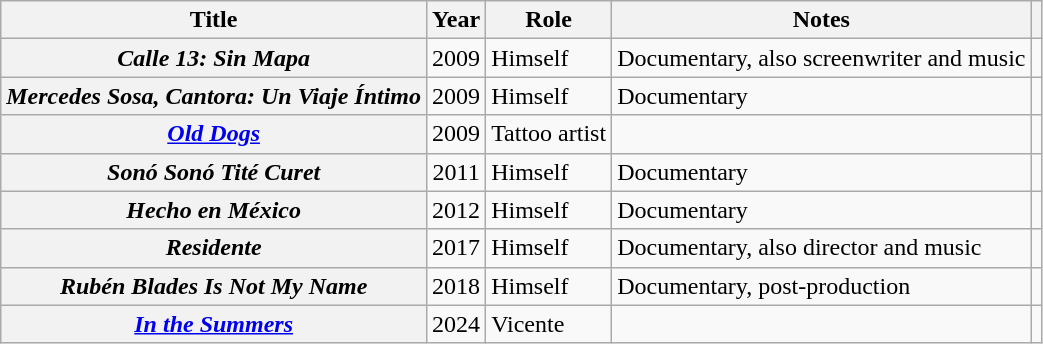<table class="wikitable plainrowheaders">
<tr>
<th>Title</th>
<th>Year</th>
<th>Role</th>
<th>Notes</th>
<th></th>
</tr>
<tr>
<th scope="row"><em>Calle 13: Sin Mapa</em></th>
<td style="text-align:center;">2009</td>
<td>Himself</td>
<td>Documentary, also screenwriter and music</td>
<td></td>
</tr>
<tr>
<th scope="row"><em>Mercedes Sosa, Cantora: Un Viaje Íntimo</em></th>
<td style="text-align:center;">2009</td>
<td>Himself</td>
<td>Documentary</td>
<td></td>
</tr>
<tr>
<th scope="row"><em><a href='#'>Old Dogs</a></em></th>
<td style="text-align:center;">2009</td>
<td>Tattoo artist</td>
<td></td>
<td></td>
</tr>
<tr>
<th scope="row"><em>Sonó Sonó Tité Curet</em></th>
<td style="text-align:center;">2011</td>
<td>Himself</td>
<td>Documentary</td>
<td></td>
</tr>
<tr>
<th scope="row"><em>Hecho en México</em></th>
<td style="text-align:center;">2012</td>
<td>Himself</td>
<td>Documentary</td>
<td></td>
</tr>
<tr>
<th scope="row"><em>Residente</em></th>
<td style="text-align:center;">2017</td>
<td>Himself</td>
<td>Documentary, also director and music</td>
<td></td>
</tr>
<tr>
<th scope="row"><em>Rubén Blades Is Not My Name</em></th>
<td style="text-align:center;">2018</td>
<td>Himself</td>
<td>Documentary, post-production</td>
<td></td>
</tr>
<tr>
<th scope="row"><em><a href='#'>In the Summers</a></em></th>
<td style="text-align:center;">2024</td>
<td>Vicente</td>
<td></td>
<td></td>
</tr>
</table>
